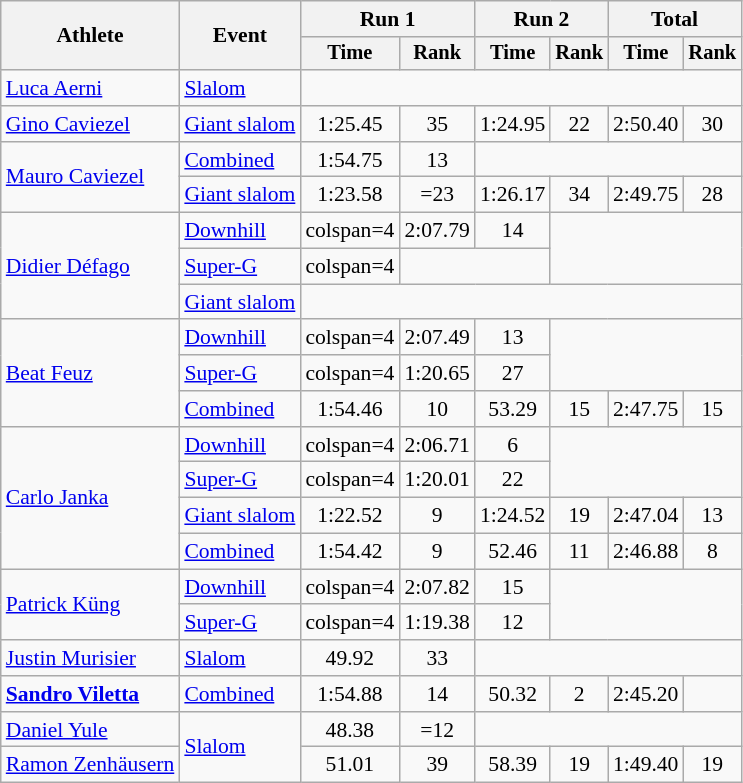<table class="wikitable" style="font-size:90%">
<tr>
<th rowspan=2>Athlete</th>
<th rowspan=2>Event</th>
<th colspan=2>Run 1</th>
<th colspan=2>Run 2</th>
<th colspan=2>Total</th>
</tr>
<tr style="font-size:95%">
<th>Time</th>
<th>Rank</th>
<th>Time</th>
<th>Rank</th>
<th>Time</th>
<th>Rank</th>
</tr>
<tr align=center>
<td align=left><a href='#'>Luca Aerni</a></td>
<td align=left><a href='#'>Slalom</a></td>
<td colspan=6></td>
</tr>
<tr align=center>
<td align=left><a href='#'>Gino Caviezel</a></td>
<td align=left><a href='#'>Giant slalom</a></td>
<td>1:25.45</td>
<td>35</td>
<td>1:24.95</td>
<td>22</td>
<td>2:50.40</td>
<td>30</td>
</tr>
<tr align=center>
<td align=left rowspan=2><a href='#'>Mauro Caviezel</a></td>
<td align=left><a href='#'>Combined</a></td>
<td>1:54.75</td>
<td>13</td>
<td colspan=4></td>
</tr>
<tr align=center>
<td align=left><a href='#'>Giant slalom</a></td>
<td>1:23.58</td>
<td>=23</td>
<td>1:26.17</td>
<td>34</td>
<td>2:49.75</td>
<td>28</td>
</tr>
<tr align=center>
<td align=left rowspan=3><a href='#'>Didier Défago</a></td>
<td align=left><a href='#'>Downhill</a></td>
<td>colspan=4 </td>
<td>2:07.79</td>
<td>14</td>
</tr>
<tr align=center>
<td align=left><a href='#'>Super-G</a></td>
<td>colspan=4 </td>
<td colspan=2></td>
</tr>
<tr align=center>
<td align=left><a href='#'>Giant slalom</a></td>
<td colspan=6></td>
</tr>
<tr align=center>
<td align=left rowspan=3><a href='#'>Beat Feuz</a></td>
<td align=left><a href='#'>Downhill</a></td>
<td>colspan=4 </td>
<td>2:07.49</td>
<td>13</td>
</tr>
<tr align=center>
<td align=left><a href='#'>Super-G</a></td>
<td>colspan=4 </td>
<td>1:20.65</td>
<td>27</td>
</tr>
<tr align=center>
<td align=left><a href='#'>Combined</a></td>
<td>1:54.46</td>
<td>10</td>
<td>53.29</td>
<td>15</td>
<td>2:47.75</td>
<td>15</td>
</tr>
<tr align=center>
<td align=left rowspan=4><a href='#'>Carlo Janka</a></td>
<td align=left><a href='#'>Downhill</a></td>
<td>colspan=4 </td>
<td>2:06.71</td>
<td>6</td>
</tr>
<tr align=center>
<td align=left><a href='#'>Super-G</a></td>
<td>colspan=4 </td>
<td>1:20.01</td>
<td>22</td>
</tr>
<tr align=center>
<td align=left><a href='#'>Giant slalom</a></td>
<td>1:22.52</td>
<td>9</td>
<td>1:24.52</td>
<td>19</td>
<td>2:47.04</td>
<td>13</td>
</tr>
<tr align=center>
<td align=left><a href='#'>Combined</a></td>
<td>1:54.42</td>
<td>9</td>
<td>52.46</td>
<td>11</td>
<td>2:46.88</td>
<td>8</td>
</tr>
<tr align=center>
<td align=left rowspan=2><a href='#'>Patrick Küng</a></td>
<td align=left><a href='#'>Downhill</a></td>
<td>colspan=4 </td>
<td>2:07.82</td>
<td>15</td>
</tr>
<tr align=center>
<td align=left><a href='#'>Super-G</a></td>
<td>colspan=4 </td>
<td>1:19.38</td>
<td>12</td>
</tr>
<tr align=center>
<td align=left><a href='#'>Justin Murisier</a></td>
<td align=left><a href='#'>Slalom</a></td>
<td>49.92</td>
<td>33</td>
<td colspan=4></td>
</tr>
<tr align=center>
<td align=left><strong><a href='#'>Sandro Viletta</a></strong></td>
<td align=left><a href='#'>Combined</a></td>
<td>1:54.88</td>
<td>14</td>
<td>50.32</td>
<td>2</td>
<td>2:45.20</td>
<td></td>
</tr>
<tr align=center>
<td align=left><a href='#'>Daniel Yule</a></td>
<td align=left rowspan=2><a href='#'>Slalom</a></td>
<td>48.38</td>
<td>=12</td>
<td colspan=4></td>
</tr>
<tr align=center>
<td align=left><a href='#'>Ramon Zenhäusern</a></td>
<td>51.01</td>
<td>39</td>
<td>58.39</td>
<td>19</td>
<td>1:49.40</td>
<td>19</td>
</tr>
</table>
